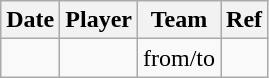<table class="wikitable">
<tr>
<th>Date</th>
<th>Player</th>
<th>Team</th>
<th>Ref</th>
</tr>
<tr>
<td></td>
<td></td>
<td>from/to</td>
<td></td>
</tr>
</table>
